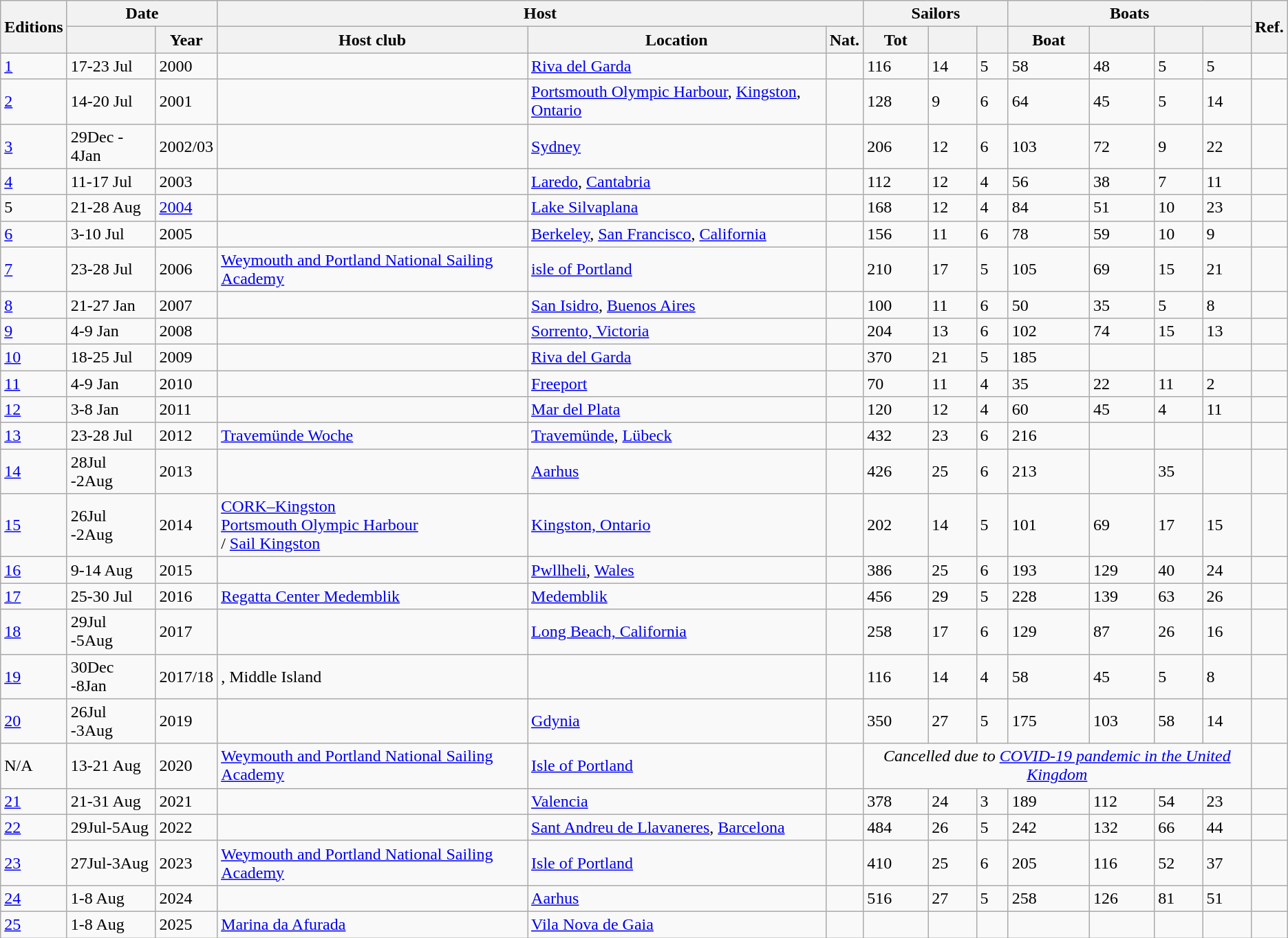<table class="wikitable">
<tr>
<th rowspan=2>Editions</th>
<th colspan=2>Date</th>
<th colspan=3>Host</th>
<th colspan=3>Sailors</th>
<th colspan=4>Boats</th>
<th rowspan=2>Ref.</th>
</tr>
<tr>
<th></th>
<th>Year</th>
<th>Host club</th>
<th>Location</th>
<th>Nat.</th>
<th>Tot</th>
<th></th>
<th></th>
<th>Boat</th>
<th></th>
<th></th>
<th></th>
</tr>
<tr>
<td><a href='#'>1</a></td>
<td>17-23 Jul</td>
<td>2000</td>
<td></td>
<td><a href='#'>Riva del Garda</a></td>
<td></td>
<td>116</td>
<td>14</td>
<td>5</td>
<td>58</td>
<td>48</td>
<td>5</td>
<td>5</td>
<td></td>
</tr>
<tr>
<td><a href='#'>2</a></td>
<td>14-20 Jul</td>
<td>2001</td>
<td></td>
<td><a href='#'>Portsmouth Olympic Harbour</a>, <a href='#'>Kingston</a>, <a href='#'>Ontario</a></td>
<td></td>
<td>128</td>
<td>9</td>
<td>6</td>
<td>64</td>
<td>45</td>
<td>5</td>
<td>14</td>
<td></td>
</tr>
<tr>
<td><a href='#'>3</a></td>
<td>29Dec - 4Jan</td>
<td>2002/03</td>
<td></td>
<td><a href='#'>Sydney</a></td>
<td></td>
<td>206</td>
<td>12</td>
<td>6</td>
<td>103</td>
<td>72</td>
<td>9</td>
<td>22</td>
<td></td>
</tr>
<tr>
<td><a href='#'>4</a></td>
<td>11-17 Jul</td>
<td>2003</td>
<td></td>
<td><a href='#'>Laredo</a>, <a href='#'>Cantabria</a></td>
<td></td>
<td>112</td>
<td>12</td>
<td>4</td>
<td>56</td>
<td>38</td>
<td>7</td>
<td>11</td>
<td></td>
</tr>
<tr>
<td>5</td>
<td>21-28 Aug</td>
<td><a href='#'>2004</a></td>
<td></td>
<td><a href='#'>Lake Silvaplana</a></td>
<td></td>
<td>168</td>
<td>12</td>
<td>4</td>
<td>84</td>
<td>51</td>
<td>10</td>
<td>23</td>
<td></td>
</tr>
<tr>
<td><a href='#'>6</a></td>
<td>3-10 Jul</td>
<td>2005</td>
<td></td>
<td><a href='#'>Berkeley</a>, <a href='#'>San Francisco</a>, <a href='#'>California</a></td>
<td></td>
<td>156</td>
<td>11</td>
<td>6</td>
<td>78</td>
<td>59</td>
<td>10</td>
<td>9</td>
<td></td>
</tr>
<tr>
<td><a href='#'>7</a></td>
<td>23-28 Jul</td>
<td>2006</td>
<td><a href='#'>Weymouth and Portland National Sailing Academy</a></td>
<td><a href='#'>isle of Portland</a></td>
<td></td>
<td>210</td>
<td>17</td>
<td>5</td>
<td>105</td>
<td>69</td>
<td>15</td>
<td>21</td>
<td></td>
</tr>
<tr>
<td><a href='#'>8</a></td>
<td>21-27 Jan</td>
<td>2007</td>
<td></td>
<td><a href='#'>San Isidro</a>, <a href='#'>Buenos Aires</a></td>
<td></td>
<td>100</td>
<td>11</td>
<td>6</td>
<td>50</td>
<td>35</td>
<td>5</td>
<td>8</td>
<td></td>
</tr>
<tr>
<td><a href='#'>9</a></td>
<td>4-9 Jan</td>
<td>2008</td>
<td></td>
<td><a href='#'>Sorrento, Victoria</a></td>
<td></td>
<td>204</td>
<td>13</td>
<td>6</td>
<td>102</td>
<td>74</td>
<td>15</td>
<td>13</td>
<td></td>
</tr>
<tr>
<td><a href='#'>10</a></td>
<td>18-25 Jul</td>
<td>2009</td>
<td></td>
<td><a href='#'>Riva del Garda</a></td>
<td></td>
<td>370</td>
<td>21</td>
<td>5</td>
<td>185</td>
<td></td>
<td></td>
<td></td>
<td></td>
</tr>
<tr>
<td><a href='#'>11</a></td>
<td>4-9 Jan</td>
<td>2010</td>
<td></td>
<td><a href='#'>Freeport</a></td>
<td></td>
<td>70</td>
<td>11</td>
<td>4</td>
<td>35</td>
<td>22</td>
<td>11</td>
<td>2</td>
<td></td>
</tr>
<tr>
<td><a href='#'>12</a></td>
<td>3-8 Jan</td>
<td>2011</td>
<td></td>
<td><a href='#'>Mar del Plata</a></td>
<td></td>
<td>120</td>
<td>12</td>
<td>4</td>
<td>60</td>
<td>45</td>
<td>4</td>
<td>11</td>
<td></td>
</tr>
<tr>
<td><a href='#'>13</a></td>
<td>23-28 Jul</td>
<td>2012</td>
<td><a href='#'>Travemünde Woche</a></td>
<td><a href='#'>Travemünde</a>, <a href='#'>Lübeck</a></td>
<td></td>
<td>432</td>
<td>23</td>
<td>6</td>
<td>216</td>
<td></td>
<td></td>
<td></td>
<td></td>
</tr>
<tr>
<td><a href='#'>14</a></td>
<td>28Jul -2Aug</td>
<td>2013</td>
<td></td>
<td><a href='#'>Aarhus</a></td>
<td></td>
<td>426</td>
<td>25</td>
<td>6</td>
<td>213</td>
<td></td>
<td>35</td>
<td></td>
<td></td>
</tr>
<tr>
<td><a href='#'>15</a></td>
<td>26Jul -2Aug</td>
<td>2014</td>
<td><a href='#'>CORK–Kingston</a> <br> <a href='#'>Portsmouth Olympic Harbour</a><br>/ <a href='#'>Sail Kingston</a></td>
<td><a href='#'>Kingston, Ontario</a></td>
<td></td>
<td>202</td>
<td>14</td>
<td>5</td>
<td>101</td>
<td>69</td>
<td>17</td>
<td>15</td>
<td></td>
</tr>
<tr>
<td><a href='#'>16</a></td>
<td>9-14 Aug</td>
<td>2015</td>
<td></td>
<td><a href='#'>Pwllheli</a>, <a href='#'>Wales</a></td>
<td></td>
<td>386</td>
<td>25</td>
<td>6</td>
<td>193</td>
<td>129</td>
<td>40</td>
<td>24</td>
<td></td>
</tr>
<tr>
<td><a href='#'>17</a></td>
<td>25-30 Jul</td>
<td>2016</td>
<td><a href='#'>Regatta Center Medemblik</a></td>
<td><a href='#'>Medemblik</a></td>
<td></td>
<td>456</td>
<td>29</td>
<td>5</td>
<td>228</td>
<td>139</td>
<td>63</td>
<td>26</td>
<td></td>
</tr>
<tr>
<td><a href='#'>18</a></td>
<td>29Jul -5Aug</td>
<td>2017</td>
<td></td>
<td><a href='#'>Long Beach, California</a></td>
<td></td>
<td>258</td>
<td>17</td>
<td>6</td>
<td>129</td>
<td>87</td>
<td>26</td>
<td>16</td>
<td></td>
</tr>
<tr>
<td><a href='#'>19</a></td>
<td>30Dec -8Jan</td>
<td>2017/18</td>
<td>, Middle Island</td>
<td></td>
<td></td>
<td>116</td>
<td>14</td>
<td>4</td>
<td>58</td>
<td>45</td>
<td>5</td>
<td>8</td>
<td></td>
</tr>
<tr>
<td><a href='#'>20</a></td>
<td>26Jul -3Aug</td>
<td>2019</td>
<td></td>
<td><a href='#'>Gdynia</a></td>
<td></td>
<td>350</td>
<td>27</td>
<td>5</td>
<td>175</td>
<td>103</td>
<td>58</td>
<td>14</td>
<td></td>
</tr>
<tr>
<td>N/A</td>
<td>13-21 Aug</td>
<td>2020</td>
<td><a href='#'>Weymouth and Portland National Sailing Academy</a></td>
<td><a href='#'>Isle of Portland</a></td>
<td></td>
<td colspan=7 align="center"><em>Cancelled due to <a href='#'>COVID-19 pandemic in the United Kingdom</a></em></td>
<td></td>
</tr>
<tr>
<td><a href='#'>21</a></td>
<td>21-31 Aug</td>
<td>2021</td>
<td></td>
<td><a href='#'>Valencia</a></td>
<td></td>
<td>378</td>
<td>24</td>
<td>3</td>
<td>189</td>
<td>112</td>
<td>54</td>
<td>23</td>
<td></td>
</tr>
<tr>
<td><a href='#'>22</a></td>
<td>29Jul-5Aug</td>
<td>2022</td>
<td></td>
<td><a href='#'>Sant Andreu de Llavaneres</a>, <a href='#'>Barcelona</a></td>
<td></td>
<td>484</td>
<td>26</td>
<td>5</td>
<td>242</td>
<td>132</td>
<td>66</td>
<td>44</td>
<td><br></td>
</tr>
<tr>
<td><a href='#'>23</a></td>
<td>27Jul-3Aug</td>
<td>2023</td>
<td><a href='#'>Weymouth and Portland National Sailing Academy</a></td>
<td><a href='#'>Isle of Portland</a></td>
<td></td>
<td>410</td>
<td>25</td>
<td>6</td>
<td>205</td>
<td>116</td>
<td>52</td>
<td>37</td>
<td><br></td>
</tr>
<tr>
<td><a href='#'>24</a></td>
<td>1-8 Aug</td>
<td>2024</td>
<td></td>
<td><a href='#'>Aarhus</a></td>
<td></td>
<td>516</td>
<td>27</td>
<td>5</td>
<td>258</td>
<td>126</td>
<td>81</td>
<td>51</td>
<td><br></td>
</tr>
<tr>
<td><a href='#'>25</a></td>
<td>1-8 Aug</td>
<td>2025</td>
<td><a href='#'>Marina da Afurada</a></td>
<td><a href='#'>Vila Nova de Gaia</a></td>
<td></td>
<td></td>
<td></td>
<td></td>
<td></td>
<td></td>
<td></td>
<td></td>
<td></td>
</tr>
</table>
